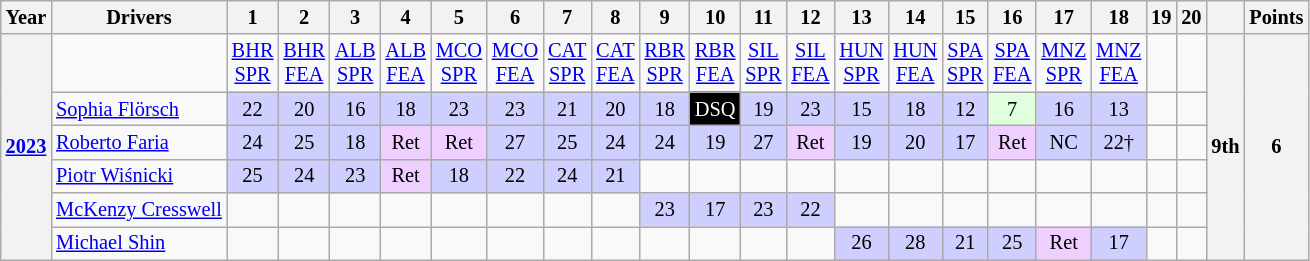<table class="wikitable" style="text-align:center; font-size:85%;">
<tr>
<th>Year</th>
<th>Drivers</th>
<th>1</th>
<th>2</th>
<th>3</th>
<th>4</th>
<th>5</th>
<th>6</th>
<th>7</th>
<th>8</th>
<th>9</th>
<th>10</th>
<th>11</th>
<th>12</th>
<th>13</th>
<th>14</th>
<th>15</th>
<th>16</th>
<th>17</th>
<th>18</th>
<th>19</th>
<th>20</th>
<th></th>
<th>Points</th>
</tr>
<tr>
<th rowspan=6><a href='#'>2023</a></th>
<td></td>
<td><a href='#'>BHR<br>SPR</a></td>
<td><a href='#'>BHR<br>FEA</a></td>
<td><a href='#'>ALB<br>SPR</a></td>
<td><a href='#'>ALB<br>FEA</a></td>
<td><a href='#'>MCO<br>SPR</a></td>
<td><a href='#'>MCO<br>FEA</a></td>
<td><a href='#'>CAT<br>SPR</a></td>
<td><a href='#'>CAT<br>FEA</a></td>
<td><a href='#'>RBR<br>SPR</a></td>
<td><a href='#'>RBR<br>FEA</a></td>
<td><a href='#'>SIL<br>SPR</a></td>
<td><a href='#'>SIL<br>FEA</a></td>
<td><a href='#'>HUN<br>SPR</a></td>
<td><a href='#'>HUN<br>FEA</a></td>
<td><a href='#'>SPA<br>SPR</a></td>
<td><a href='#'>SPA<br>FEA</a></td>
<td><a href='#'>MNZ<br>SPR</a></td>
<td><a href='#'>MNZ<br>FEA</a></td>
<td></td>
<td></td>
<th rowspan=6 style="background:#;">9th</th>
<th rowspan=6 style="background:#;">6</th>
</tr>
<tr>
<td align=left> <a href='#'>Sophia Flörsch</a></td>
<td style="background:#CFCFFF;">22</td>
<td style="background:#CFCFFF;">20</td>
<td style="background:#CFCFFF;">16</td>
<td style="background:#CFCFFF;">18</td>
<td style="background:#CFCFFF;">23</td>
<td style="background:#CFCFFF;">23</td>
<td style="background:#CFCFFF;">21</td>
<td style="background:#CFCFFF;">20</td>
<td style="background:#CFCFFF;">18</td>
<td style="background:#000000; color:white">DSQ</td>
<td style="background:#CFCFFF;">19</td>
<td style="background:#CFCFFF;">23</td>
<td style="background:#CFCFFF;">15</td>
<td style="background:#CFCFFF;">18</td>
<td style="background:#CFCFFF;">12</td>
<td style="background:#DFFFDF;">7</td>
<td style="background:#CFCFFF;">16</td>
<td style="background:#CFCFFF;">13</td>
<td></td>
<td></td>
</tr>
<tr>
<td align=left> <a href='#'>Roberto Faria</a></td>
<td style="background:#CFCFFF;">24</td>
<td style="background:#CFCFFF;">25</td>
<td style="background:#CFCFFF;">18</td>
<td style="background:#EFCFFF;">Ret</td>
<td style="background:#EFCFFF;">Ret</td>
<td style="background:#CFCFFF;">27</td>
<td style="background:#CFCFFF;">25</td>
<td style="background:#CFCFFF;">24</td>
<td style="background:#CFCFFF;">24</td>
<td style="background:#CFCFFF;">19</td>
<td style="background:#CFCFFF;">27</td>
<td style="background:#EFCFFF;">Ret</td>
<td style="background:#CFCFFF;">19</td>
<td style="background:#CFCFFF;">20</td>
<td style="background:#CFCFFF;">17</td>
<td style="background:#EFCFFF;">Ret</td>
<td style="background:#CFCFFF;">NC</td>
<td style="background:#CFCFFF;">22†</td>
<td></td>
<td></td>
</tr>
<tr>
<td align=left> <a href='#'>Piotr Wiśnicki</a></td>
<td style="background:#CFCFFF;">25</td>
<td style="background:#CFCFFF;">24</td>
<td style="background:#CFCFFF;">23</td>
<td style="background:#EFCFFF;">Ret</td>
<td style="background:#CFCFFF;">18</td>
<td style="background:#CFCFFF;">22</td>
<td style="background:#CFCFFF;">24</td>
<td style="background:#CFCFFF;">21</td>
<td style="background:#;"></td>
<td style="background:#;"></td>
<td style="background:#;"></td>
<td style="background:#;"></td>
<td style="background:#;"></td>
<td style="background:#;"></td>
<td style="background:#;"></td>
<td style="background:#;"></td>
<td style="background:#;"></td>
<td style="background:#;"></td>
<td></td>
<td></td>
</tr>
<tr>
<td align=left> <a href='#'>McKenzy Cresswell</a></td>
<td style="background:#;"></td>
<td style="background:#;"></td>
<td style="background:#;"></td>
<td style="background:#;"></td>
<td style="background:#;"></td>
<td style="background:#;"></td>
<td style="background:#;"></td>
<td style="background:#;"></td>
<td style="background:#CFCFFF;">23</td>
<td style="background:#CFCFFF;">17</td>
<td style="background:#CFCFFF;">23</td>
<td style="background:#CFCFFF;">22</td>
<td style="background:#;"></td>
<td style="background:#;"></td>
<td style="background:#;"></td>
<td style="background:#;"></td>
<td style="background:#;"></td>
<td style="background:#;"></td>
<td></td>
<td></td>
</tr>
<tr>
<td align=left> <a href='#'>Michael Shin</a></td>
<td style="background:#;"></td>
<td style="background:#;"></td>
<td style="background:#;"></td>
<td style="background:#;"></td>
<td style="background:#;"></td>
<td style="background:#;"></td>
<td style="background:#;"></td>
<td style="background:#;"></td>
<td style="background:#;"></td>
<td style="background:#;"></td>
<td style="background:#;"></td>
<td style="background:#;"></td>
<td style="background:#CFCFFF;">26</td>
<td style="background:#CFCFFF;">28</td>
<td style="background:#CFCFFF;">21</td>
<td style="background:#CFCFFF;">25</td>
<td style="background:#EFCFFF;">Ret</td>
<td style="background:#CFCFFF;">17</td>
<td></td>
<td></td>
</tr>
</table>
